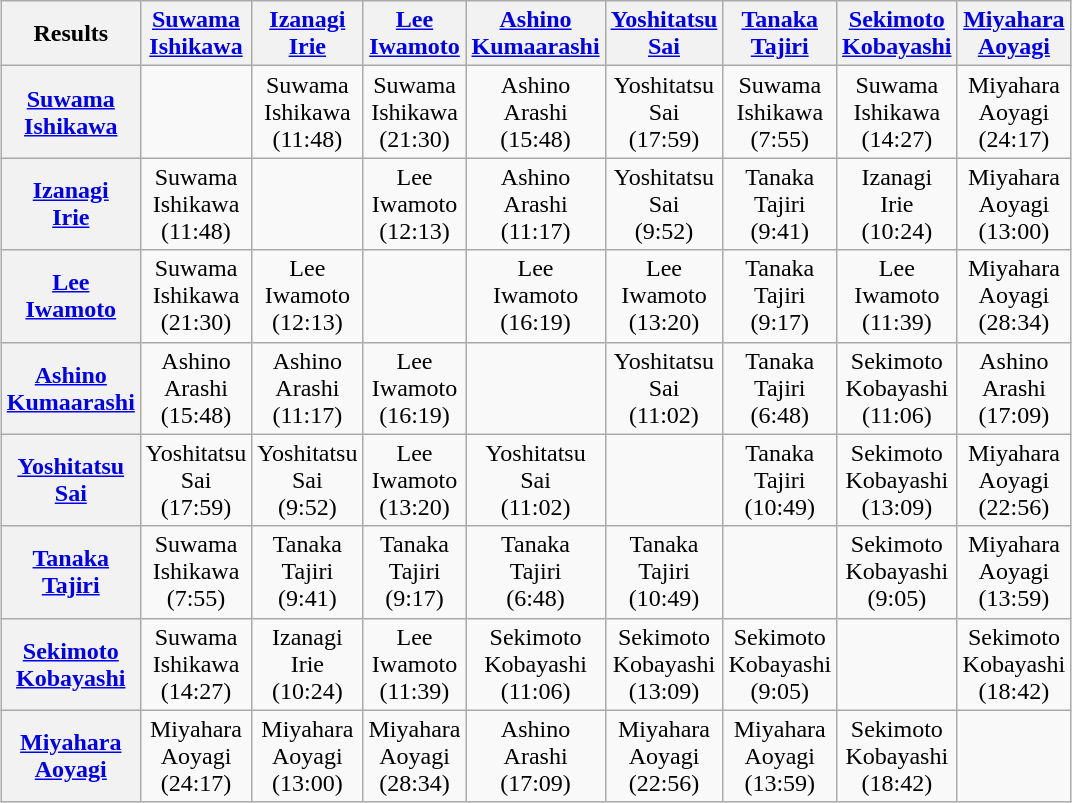<table class="wikitable" style="text-align:center; margin: 1em auto 1em auto">
<tr align="center">
<th>Results</th>
<th><a href='#'>Suwama</a><br><a href='#'>Ishikawa</a></th>
<th><a href='#'>Izanagi</a><br><a href='#'>Irie</a></th>
<th><a href='#'>Lee</a><br><a href='#'>Iwamoto</a></th>
<th><a href='#'>Ashino</a><br><a href='#'>Kumaarashi</a></th>
<th><a href='#'>Yoshitatsu</a><br><a href='#'>Sai</a></th>
<th><a href='#'>Tanaka</a><br><a href='#'>Tajiri</a></th>
<th><a href='#'>Sekimoto</a><br><a href='#'>Kobayashi</a></th>
<th><a href='#'>Miyahara</a><br><a href='#'>Aoyagi</a></th>
</tr>
<tr>
<th><a href='#'>Suwama</a><br><a href='#'>Ishikawa</a></th>
<td></td>
<td>Suwama<br>Ishikawa<br>(11:48)</td>
<td>Suwama<br>Ishikawa<br>(21:30)</td>
<td>Ashino<br>Arashi<br>(15:48)</td>
<td>Yoshitatsu<br>Sai<br>(17:59)</td>
<td>Suwama<br>Ishikawa<br>(7:55)</td>
<td>Suwama<br>Ishikawa<br>(14:27)</td>
<td>Miyahara<br>Aoyagi<br>(24:17)</td>
</tr>
<tr>
<th><a href='#'>Izanagi</a><br><a href='#'>Irie</a></th>
<td>Suwama<br>Ishikawa<br>(11:48)</td>
<td></td>
<td>Lee<br>Iwamoto<br>(12:13)</td>
<td>Ashino<br>Arashi<br>(11:17)</td>
<td>Yoshitatsu<br>Sai<br>(9:52)</td>
<td>Tanaka<br>Tajiri<br>(9:41)</td>
<td>Izanagi<br>Irie<br>(10:24)</td>
<td>Miyahara<br>Aoyagi<br>(13:00)</td>
</tr>
<tr>
<th><a href='#'>Lee</a><br><a href='#'>Iwamoto</a></th>
<td>Suwama<br>Ishikawa<br>(21:30)</td>
<td>Lee<br>Iwamoto<br>(12:13)</td>
<td></td>
<td>Lee<br>Iwamoto<br>(16:19)</td>
<td>Lee<br>Iwamoto<br>(13:20)</td>
<td>Tanaka<br>Tajiri<br>(9:17)</td>
<td>Lee<br>Iwamoto<br>(11:39)</td>
<td>Miyahara<br>Aoyagi<br>(28:34)</td>
</tr>
<tr>
<th><a href='#'>Ashino</a><br><a href='#'>Kumaarashi</a></th>
<td>Ashino<br>Arashi<br>(15:48)</td>
<td>Ashino<br>Arashi<br>(11:17)</td>
<td>Lee<br>Iwamoto<br>(16:19)</td>
<td></td>
<td>Yoshitatsu<br>Sai<br>(11:02)</td>
<td>Tanaka<br>Tajiri<br>(6:48)</td>
<td>Sekimoto<br>Kobayashi<br>(11:06)</td>
<td>Ashino<br>Arashi<br>(17:09)</td>
</tr>
<tr>
<th><a href='#'>Yoshitatsu</a><br><a href='#'>Sai</a></th>
<td>Yoshitatsu<br>Sai<br>(17:59)</td>
<td>Yoshitatsu<br>Sai<br>(9:52)</td>
<td>Lee<br>Iwamoto<br>(13:20)</td>
<td>Yoshitatsu<br>Sai<br>(11:02)</td>
<td></td>
<td>Tanaka<br>Tajiri<br>(10:49)</td>
<td>Sekimoto<br>Kobayashi<br>(13:09)</td>
<td>Miyahara<br>Aoyagi<br>(22:56)</td>
</tr>
<tr>
<th><a href='#'>Tanaka</a><br><a href='#'>Tajiri</a></th>
<td>Suwama<br>Ishikawa<br>(7:55)</td>
<td>Tanaka<br>Tajiri<br>(9:41)</td>
<td>Tanaka<br>Tajiri<br>(9:17)</td>
<td>Tanaka<br>Tajiri<br>(6:48)</td>
<td>Tanaka<br>Tajiri<br>(10:49)</td>
<td></td>
<td>Sekimoto<br>Kobayashi<br>(9:05)</td>
<td>Miyahara<br>Aoyagi<br>(13:59)</td>
</tr>
<tr>
<th><a href='#'>Sekimoto</a><br><a href='#'>Kobayashi</a></th>
<td>Suwama<br>Ishikawa<br>(14:27)</td>
<td>Izanagi<br>Irie<br>(10:24)</td>
<td>Lee<br>Iwamoto<br>(11:39)</td>
<td>Sekimoto<br>Kobayashi<br>(11:06)</td>
<td>Sekimoto<br>Kobayashi<br>(13:09)</td>
<td>Sekimoto<br>Kobayashi<br>(9:05)</td>
<td></td>
<td>Sekimoto<br>Kobayashi<br>(18:42)</td>
</tr>
<tr>
<th><a href='#'>Miyahara</a><br><a href='#'>Aoyagi</a></th>
<td>Miyahara<br>Aoyagi<br>(24:17)</td>
<td>Miyahara<br>Aoyagi<br>(13:00)</td>
<td>Miyahara<br>Aoyagi<br>(28:34)</td>
<td>Ashino<br>Arashi<br>(17:09)</td>
<td>Miyahara<br>Aoyagi<br>(22:56)</td>
<td>Miyahara<br>Aoyagi<br>(13:59)</td>
<td>Sekimoto<br>Kobayashi<br>(18:42)</td>
<td></td>
</tr>
</table>
